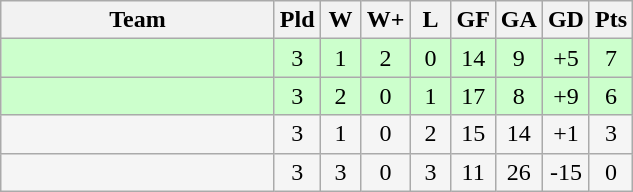<table class="wikitable" style="text-align: center;">
<tr>
<th width="175">Team</th>
<th width="20">Pld</th>
<th width="20">W</th>
<th width="20">W+</th>
<th width="20">L</th>
<th width="20">GF</th>
<th width="20">GA</th>
<th width="20">GD</th>
<th width="20">Pts</th>
</tr>
<tr align=center style="background:#ccffcc;">
<td style="text-align:left;"></td>
<td>3</td>
<td>1</td>
<td>2</td>
<td>0</td>
<td>14</td>
<td>9</td>
<td>+5</td>
<td>7</td>
</tr>
<tr align=center style="background:#ccffcc;">
<td style="text-align:left;"></td>
<td>3</td>
<td>2</td>
<td>0</td>
<td>1</td>
<td>17</td>
<td>8</td>
<td>+9</td>
<td>6</td>
</tr>
<tr align=center style="background:#f5f5f5;">
<td style="text-align:left;"></td>
<td>3</td>
<td>1</td>
<td>0</td>
<td>2</td>
<td>15</td>
<td>14</td>
<td>+1</td>
<td>3</td>
</tr>
<tr align=center style="background:#f5f5f5;">
<td style="text-align:left;"></td>
<td>3</td>
<td>3</td>
<td>0</td>
<td>3</td>
<td>11</td>
<td>26</td>
<td>-15</td>
<td>0</td>
</tr>
</table>
